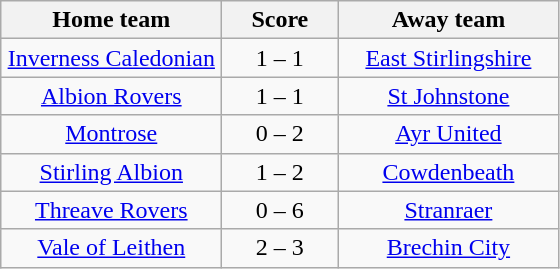<table class="wikitable" style="text-align: center">
<tr>
<th width=140>Home team</th>
<th width=70>Score</th>
<th width=140>Away team</th>
</tr>
<tr>
<td><a href='#'>Inverness Caledonian</a></td>
<td>1 – 1</td>
<td><a href='#'>East Stirlingshire</a></td>
</tr>
<tr>
<td><a href='#'>Albion Rovers</a></td>
<td>1 – 1</td>
<td><a href='#'>St Johnstone</a></td>
</tr>
<tr>
<td><a href='#'>Montrose</a></td>
<td>0 – 2</td>
<td><a href='#'>Ayr United</a></td>
</tr>
<tr>
<td><a href='#'>Stirling Albion</a></td>
<td>1 – 2</td>
<td><a href='#'>Cowdenbeath</a></td>
</tr>
<tr>
<td><a href='#'>Threave Rovers</a></td>
<td>0 – 6</td>
<td><a href='#'>Stranraer</a></td>
</tr>
<tr>
<td><a href='#'>Vale of Leithen</a></td>
<td>2 – 3</td>
<td><a href='#'>Brechin City</a></td>
</tr>
</table>
